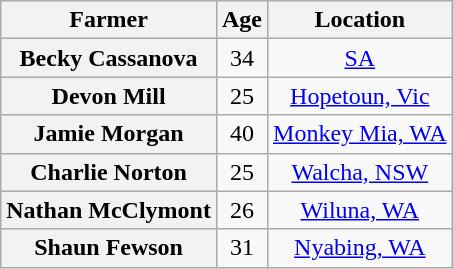<table class="wikitable" style="text-align: center;">
<tr>
<th>Farmer</th>
<th>Age</th>
<th>Location</th>
</tr>
<tr>
<th>Becky Cassanova</th>
<td>34</td>
<td><a href='#'>SA</a></td>
</tr>
<tr>
<th>Devon Mill</th>
<td>25</td>
<td><a href='#'>Hopetoun, Vic</a></td>
</tr>
<tr>
<th>Jamie Morgan</th>
<td>40</td>
<td><a href='#'>Monkey Mia, WA</a></td>
</tr>
<tr>
<th>Charlie Norton</th>
<td>25</td>
<td><a href='#'>Walcha, NSW</a></td>
</tr>
<tr>
<th>Nathan McClymont</th>
<td>26</td>
<td><a href='#'>Wiluna, WA</a></td>
</tr>
<tr>
<th>Shaun Fewson</th>
<td>31</td>
<td><a href='#'>Nyabing, WA</a></td>
</tr>
</table>
